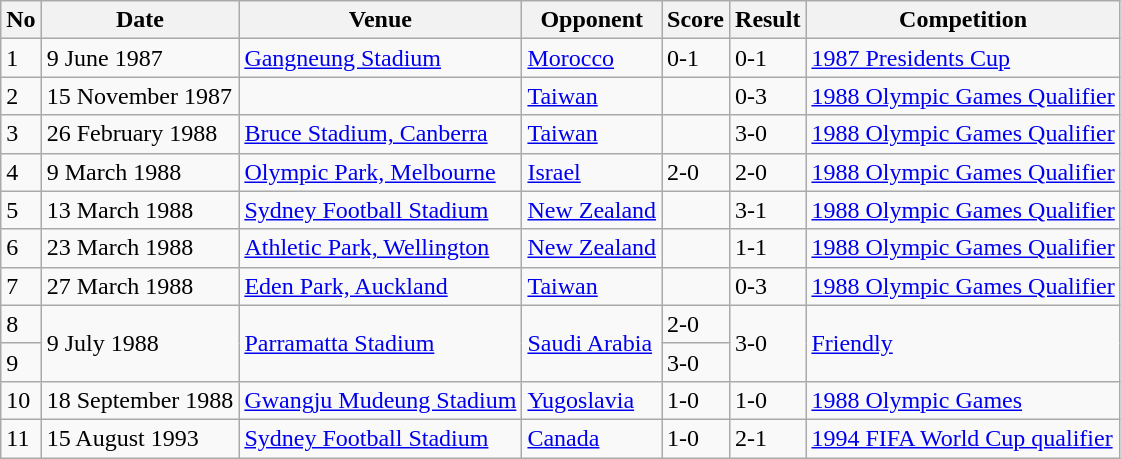<table class="wikitable sortable">
<tr>
<th>No</th>
<th>Date</th>
<th>Venue</th>
<th>Opponent</th>
<th>Score</th>
<th>Result</th>
<th>Competition</th>
</tr>
<tr>
<td>1</td>
<td>9 June 1987</td>
<td><a href='#'>Gangneung Stadium</a></td>
<td> <a href='#'>Morocco</a></td>
<td>0-1</td>
<td>0-1</td>
<td><a href='#'>1987 Presidents Cup</a></td>
</tr>
<tr>
<td>2</td>
<td>15 November 1987</td>
<td></td>
<td> <a href='#'>Taiwan</a></td>
<td></td>
<td>0-3</td>
<td><a href='#'>1988 Olympic Games Qualifier</a></td>
</tr>
<tr>
<td>3</td>
<td>26 February 1988</td>
<td><a href='#'>Bruce Stadium, Canberra</a></td>
<td> <a href='#'>Taiwan</a></td>
<td></td>
<td>3-0</td>
<td><a href='#'>1988 Olympic Games Qualifier</a></td>
</tr>
<tr>
<td>4</td>
<td>9 March 1988</td>
<td><a href='#'>Olympic Park, Melbourne</a></td>
<td> <a href='#'>Israel</a></td>
<td>2-0</td>
<td>2-0</td>
<td><a href='#'>1988 Olympic Games Qualifier</a></td>
</tr>
<tr>
<td>5</td>
<td>13 March 1988</td>
<td><a href='#'>Sydney Football Stadium</a></td>
<td> <a href='#'>New Zealand</a></td>
<td></td>
<td>3-1</td>
<td><a href='#'>1988 Olympic Games Qualifier</a></td>
</tr>
<tr>
<td>6</td>
<td>23 March 1988</td>
<td><a href='#'>Athletic Park, Wellington</a></td>
<td> <a href='#'>New Zealand</a></td>
<td></td>
<td>1-1</td>
<td><a href='#'>1988 Olympic Games Qualifier</a></td>
</tr>
<tr>
<td>7</td>
<td>27 March 1988</td>
<td><a href='#'>Eden Park, Auckland</a></td>
<td> <a href='#'>Taiwan</a></td>
<td></td>
<td>0-3</td>
<td><a href='#'>1988 Olympic Games Qualifier</a></td>
</tr>
<tr>
<td>8</td>
<td rowspan="2">9 July 1988</td>
<td rowspan="2"><a href='#'>Parramatta Stadium</a></td>
<td rowspan="2"> <a href='#'>Saudi Arabia</a></td>
<td>2-0</td>
<td rowspan="2">3-0</td>
<td rowspan="2"><a href='#'>Friendly</a></td>
</tr>
<tr>
<td>9</td>
<td>3-0</td>
</tr>
<tr>
<td>10</td>
<td>18 September 1988</td>
<td><a href='#'>Gwangju Mudeung Stadium</a></td>
<td> <a href='#'>Yugoslavia</a></td>
<td>1-0</td>
<td>1-0</td>
<td><a href='#'>1988 Olympic Games</a></td>
</tr>
<tr>
<td>11</td>
<td>15 August 1993</td>
<td><a href='#'>Sydney Football Stadium</a></td>
<td> <a href='#'>Canada</a></td>
<td>1-0</td>
<td>2-1</td>
<td><a href='#'>1994 FIFA World Cup qualifier</a></td>
</tr>
</table>
